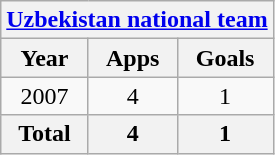<table class="wikitable" style="text-align:center">
<tr>
<th colspan=3><a href='#'>Uzbekistan national team</a></th>
</tr>
<tr>
<th>Year</th>
<th>Apps</th>
<th>Goals</th>
</tr>
<tr>
<td>2007</td>
<td>4</td>
<td>1</td>
</tr>
<tr>
<th>Total</th>
<th>4</th>
<th>1</th>
</tr>
</table>
